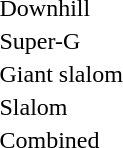<table>
<tr>
<td>Downhill<br></td>
<td></td>
<td></td>
<td></td>
</tr>
<tr>
<td>Super-G<br></td>
<td></td>
<td></td>
<td></td>
</tr>
<tr>
<td>Giant slalom<br></td>
<td></td>
<td></td>
<td></td>
</tr>
<tr>
<td>Slalom<br></td>
<td></td>
<td></td>
<td></td>
</tr>
<tr>
<td>Combined<br></td>
<td></td>
<td></td>
<td></td>
</tr>
</table>
